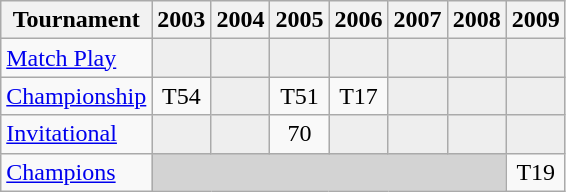<table class="wikitable" style="text-align:center;">
<tr>
<th>Tournament</th>
<th>2003</th>
<th>2004</th>
<th>2005</th>
<th>2006</th>
<th>2007</th>
<th>2008</th>
<th>2009</th>
</tr>
<tr>
<td align="left"><a href='#'>Match Play</a></td>
<td style="background:#eeeeee;"></td>
<td style="background:#eeeeee;"></td>
<td style="background:#eeeeee;"></td>
<td style="background:#eeeeee;"></td>
<td style="background:#eeeeee;"></td>
<td style="background:#eeeeee;"></td>
<td style="background:#eeeeee;"></td>
</tr>
<tr>
<td align="left"><a href='#'>Championship</a></td>
<td>T54</td>
<td style="background:#eeeeee;"></td>
<td>T51</td>
<td>T17</td>
<td style="background:#eeeeee;"></td>
<td style="background:#eeeeee;"></td>
<td style="background:#eeeeee;"></td>
</tr>
<tr>
<td align="left"><a href='#'>Invitational</a></td>
<td style="background:#eeeeee;"></td>
<td style="background:#eeeeee;"></td>
<td>70</td>
<td style="background:#eeeeee;"></td>
<td style="background:#eeeeee;"></td>
<td style="background:#eeeeee;"></td>
<td style="background:#eeeeee;"></td>
</tr>
<tr>
<td align="left"><a href='#'>Champions</a></td>
<td colspan=6 style="background:#D3D3D3;"></td>
<td>T19</td>
</tr>
</table>
